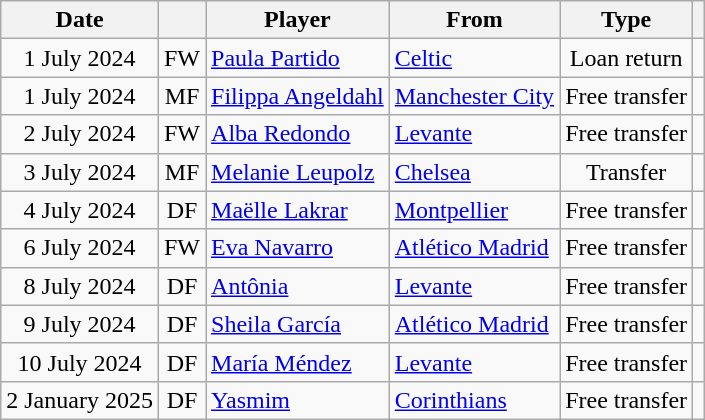<table class="wikitable" style="text-align:center">
<tr>
<th>Date</th>
<th></th>
<th>Player</th>
<th>From</th>
<th>Type</th>
<th></th>
</tr>
<tr>
<td>1 July 2024</td>
<td>FW</td>
<td align=left> <a href='#'>Paula Partido</a></td>
<td align=left> <a href='#'>Celtic</a></td>
<td>Loan return</td>
<td></td>
</tr>
<tr>
<td>1 July 2024</td>
<td>MF</td>
<td align=left> <a href='#'>Filippa Angeldahl</a></td>
<td align=left> <a href='#'>Manchester City</a></td>
<td>Free transfer</td>
<td></td>
</tr>
<tr>
<td>2 July 2024</td>
<td>FW</td>
<td align=left> <a href='#'>Alba Redondo</a></td>
<td align=left> <a href='#'>Levante</a></td>
<td>Free transfer</td>
<td></td>
</tr>
<tr>
<td>3 July 2024</td>
<td>MF</td>
<td align=left> <a href='#'>Melanie Leupolz</a></td>
<td align=left> <a href='#'>Chelsea</a></td>
<td>Transfer</td>
<td></td>
</tr>
<tr>
<td>4 July 2024</td>
<td>DF</td>
<td align=left> <a href='#'>Maëlle Lakrar</a></td>
<td align=left> <a href='#'>Montpellier</a></td>
<td>Free transfer</td>
<td></td>
</tr>
<tr>
<td>6 July 2024</td>
<td>FW</td>
<td align=left> <a href='#'>Eva Navarro</a></td>
<td align=left> <a href='#'>Atlético Madrid</a></td>
<td>Free transfer</td>
<td></td>
</tr>
<tr>
<td>8 July 2024</td>
<td>DF</td>
<td align=left> <a href='#'>Antônia</a></td>
<td align=left> <a href='#'>Levante</a></td>
<td>Free transfer</td>
<td></td>
</tr>
<tr>
<td>9 July 2024</td>
<td>DF</td>
<td align=left> <a href='#'>Sheila García</a></td>
<td align=left> <a href='#'>Atlético Madrid</a></td>
<td>Free transfer</td>
<td></td>
</tr>
<tr>
<td>10 July 2024</td>
<td>DF</td>
<td align=left> <a href='#'>María Méndez</a></td>
<td align=left> <a href='#'>Levante</a></td>
<td>Free transfer</td>
<td></td>
</tr>
<tr>
<td>2 January 2025</td>
<td>DF</td>
<td align=left> <a href='#'>Yasmim</a></td>
<td align=left> <a href='#'>Corinthians</a></td>
<td>Free transfer</td>
<td></td>
</tr>
</table>
